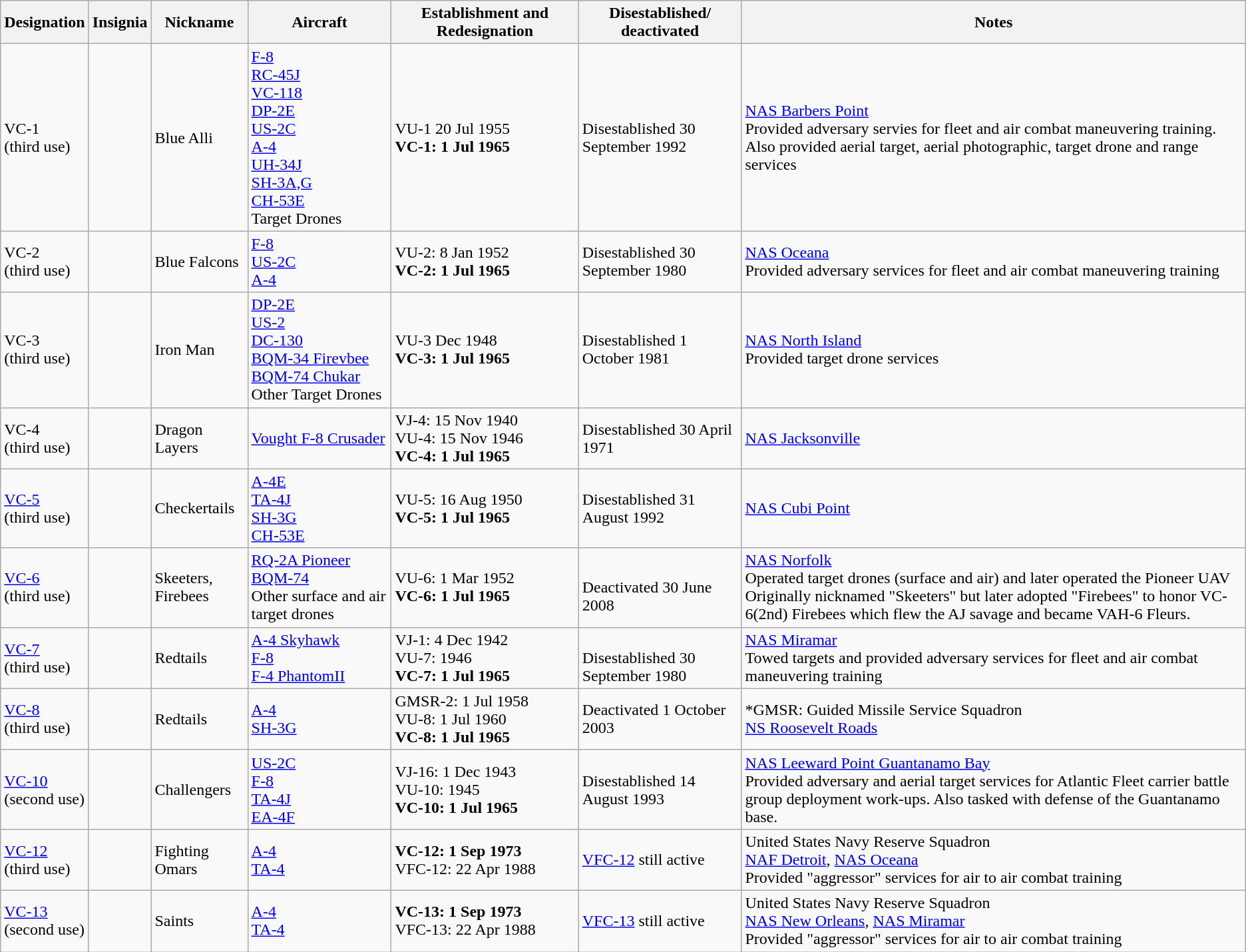<table class="wikitable sortable">
<tr>
<th>Designation</th>
<th>Insignia</th>
<th>Nickname</th>
<th>Aircraft</th>
<th>Establishment and Redesignation</th>
<th>Disestablished/ deactivated</th>
<th>Notes</th>
</tr>
<tr>
<td>VC-1<br>(third use)</td>
<td></td>
<td>Blue Alli</td>
<td><a href='#'>F-8</a><br><a href='#'>RC-45J</a><br><a href='#'>VC-118</a><br><a href='#'>DP-2E</a><br><a href='#'>US-2C</a><br><a href='#'>A-4</a><br><a href='#'>UH-34J</a><br><a href='#'>SH-3A,G</a><br><a href='#'>CH-53E</a><br>Target Drones</td>
<td>VU-1 20 Jul 1955<br><strong>VC-1: 1 Jul 1965</strong></td>
<td>Disestablished 30 September 1992</td>
<td><a href='#'>NAS Barbers Point</a><br>Provided adversary servies for fleet and air combat maneuvering training. Also provided aerial target, aerial photographic, target drone and range services</td>
</tr>
<tr>
<td>VC-2<br>(third use)</td>
<td></td>
<td>Blue Falcons</td>
<td><a href='#'>F-8</a><br><a href='#'>US-2C</a><br><a href='#'>A-4</a></td>
<td>VU-2: 8 Jan 1952<br><strong>VC-2: 1 Jul 1965</strong></td>
<td>Disestablished 30 September 1980</td>
<td><a href='#'>NAS Oceana</a><br>Provided adversary services for fleet and air combat maneuvering training</td>
</tr>
<tr>
<td>VC-3<br>(third use)</td>
<td></td>
<td>Iron Man</td>
<td><a href='#'>DP-2E</a><br><a href='#'>US-2</a><br><a href='#'>DC-130</a><br><a href='#'>BQM-34 Firevbee</a><br><a href='#'>BQM-74 Chukar</a><br>Other Target Drones</td>
<td>VU-3  Dec 1948<br><strong>VC-3: 1 Jul 1965</strong></td>
<td>Disestablished 1 October 1981</td>
<td><a href='#'>NAS North Island</a><br>Provided target drone services</td>
</tr>
<tr>
<td>VC-4<br>(third use)</td>
<td></td>
<td>Dragon Layers</td>
<td><a href='#'>Vought F-8 Crusader</a></td>
<td>VJ-4: 15 Nov 1940<br>VU-4: 15 Nov 1946<br><strong>VC-4: 1 Jul 1965</strong></td>
<td>Disestablished 30 April 1971</td>
<td><a href='#'>NAS Jacksonville</a></td>
</tr>
<tr>
<td><a href='#'>VC-5</a><br>(third use)</td>
<td></td>
<td>Checkertails</td>
<td><a href='#'>A-4E</a><br><a href='#'>TA-4J</a><br><a href='#'>SH-3G</a><br><a href='#'>CH-53E</a></td>
<td>VU-5: 16 Aug 1950<br><strong>VC-5: 1 Jul 1965</strong></td>
<td>Disestablished 31 August 1992</td>
<td><a href='#'>NAS Cubi Point</a></td>
</tr>
<tr>
<td><a href='#'>VC-6</a><br>(third use)</td>
<td></td>
<td>Skeeters,<br>Firebees</td>
<td><a href='#'>RQ-2A Pioneer</a><br><a href='#'>BQM-74</a><br>Other surface and air target drones</td>
<td>VU-6: 1 Mar 1952<br><strong>VC-6: 1 Jul 1965</strong><br></td>
<td><br>Deactivated 30 June 2008</td>
<td><a href='#'>NAS Norfolk</a><br>Operated target drones (surface and air) and later operated the Pioneer UAV<br>Originally nicknamed "Skeeters" but later adopted "Firebees" to honor VC-6(2nd) Firebees which flew the AJ savage and became VAH-6 Fleurs.</td>
</tr>
<tr>
<td><a href='#'>VC-7</a><br>(third use)</td>
<td></td>
<td>Redtails</td>
<td><a href='#'>A-4 Skyhawk</a><br><a href='#'>F-8</a><br><a href='#'>F-4 PhantomII</a></td>
<td>VJ-1: 4 Dec 1942<br>VU-7: 1946<br><strong>VC-7: 1 Jul 1965</strong></td>
<td><br>Disestablished 30 September 1980</td>
<td><a href='#'>NAS Miramar</a><br>Towed targets and provided adversary services for fleet and air combat maneuvering training</td>
</tr>
<tr>
<td><a href='#'>VC-8</a><br>(third use)</td>
<td></td>
<td>Redtails</td>
<td><a href='#'>A-4</a><br><a href='#'>SH-3G</a></td>
<td>GMSR-2: 1 Jul 1958<br>VU-8: 1 Jul 1960<br><strong>VC-8: 1 Jul 1965</strong><br></td>
<td>Deactivated 1 October 2003</td>
<td>*GMSR: Guided Missile Service Squadron<br><a href='#'>NS Roosevelt Roads</a></td>
</tr>
<tr>
<td><a href='#'>VC-10</a><br>(second use)</td>
<td></td>
<td>Challengers</td>
<td><a href='#'>US-2C</a><br><a href='#'>F-8</a><br><a href='#'>TA-4J</a><br><a href='#'>EA-4F</a></td>
<td>VJ-16: 1 Dec 1943<br>VU-10: 1945<br><strong>VC-10: 1 Jul 1965</strong></td>
<td>Disestablished 14 August 1993</td>
<td><a href='#'>NAS Leeward Point Guantanamo Bay</a><br>Provided adversary and aerial target services for Atlantic Fleet carrier battle group deployment work-ups. Also tasked with defense of the Guantanamo base.</td>
</tr>
<tr>
<td><a href='#'>VC-12</a><br>(third use)</td>
<td></td>
<td>Fighting Omars</td>
<td><a href='#'>A-4</a><br><a href='#'>TA-4</a></td>
<td><strong>VC-12: 1 Sep 1973</strong><br>VFC-12: 22 Apr 1988</td>
<td><a href='#'>VFC-12</a> still active</td>
<td>United States Navy Reserve Squadron<br><a href='#'>NAF Detroit</a>, <a href='#'>NAS Oceana</a><br>Provided "aggressor" services for air to air combat training</td>
</tr>
<tr>
<td><a href='#'>VC-13</a><br>(second use)</td>
<td></td>
<td>Saints</td>
<td><a href='#'>A-4</a><br><a href='#'>TA-4</a></td>
<td style="white-space: nowrap;"><strong>VC-13: 1 Sep 1973</strong><br>VFC-13: 22 Apr 1988</td>
<td><a href='#'>VFC-13</a> still active</td>
<td>United States Navy Reserve Squadron<br><a href='#'>NAS New Orleans</a>, <a href='#'>NAS Miramar</a><br>Provided "aggressor" services for air to air combat training</td>
</tr>
</table>
